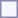<table style="border:1px solid #8888aa; background:#f7f8ff; padding:5px; font-size:95%; margin:0 12px 12px 0;">
</table>
